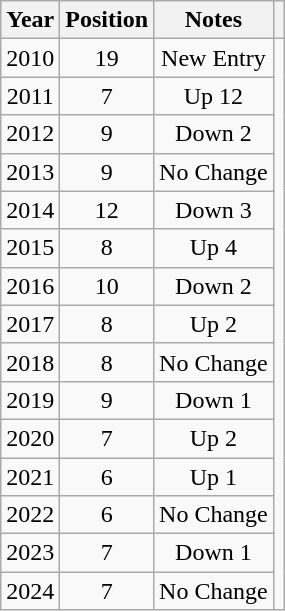<table class="wikitable plainrowheaders" style="text-align:center;">
<tr>
<th>Year</th>
<th>Position</th>
<th>Notes</th>
<th></th>
</tr>
<tr>
<td>2010</td>
<td>19</td>
<td>New Entry</td>
<td rowspan="15"></td>
</tr>
<tr>
<td>2011</td>
<td>7</td>
<td>Up 12</td>
</tr>
<tr>
<td>2012</td>
<td>9</td>
<td>Down 2</td>
</tr>
<tr>
<td>2013</td>
<td>9</td>
<td>No Change</td>
</tr>
<tr>
<td>2014</td>
<td>12</td>
<td>Down 3</td>
</tr>
<tr>
<td>2015</td>
<td>8</td>
<td>Up 4</td>
</tr>
<tr>
<td>2016</td>
<td>10</td>
<td>Down 2</td>
</tr>
<tr>
<td>2017</td>
<td>8</td>
<td>Up 2</td>
</tr>
<tr>
<td>2018</td>
<td>8</td>
<td>No Change</td>
</tr>
<tr>
<td>2019</td>
<td>9</td>
<td>Down 1</td>
</tr>
<tr>
<td>2020</td>
<td>7</td>
<td>Up 2</td>
</tr>
<tr>
<td>2021</td>
<td>6</td>
<td>Up 1</td>
</tr>
<tr>
<td>2022</td>
<td>6</td>
<td>No Change</td>
</tr>
<tr>
<td>2023</td>
<td>7</td>
<td>Down 1</td>
</tr>
<tr>
<td>2024</td>
<td>7</td>
<td>No Change</td>
</tr>
</table>
